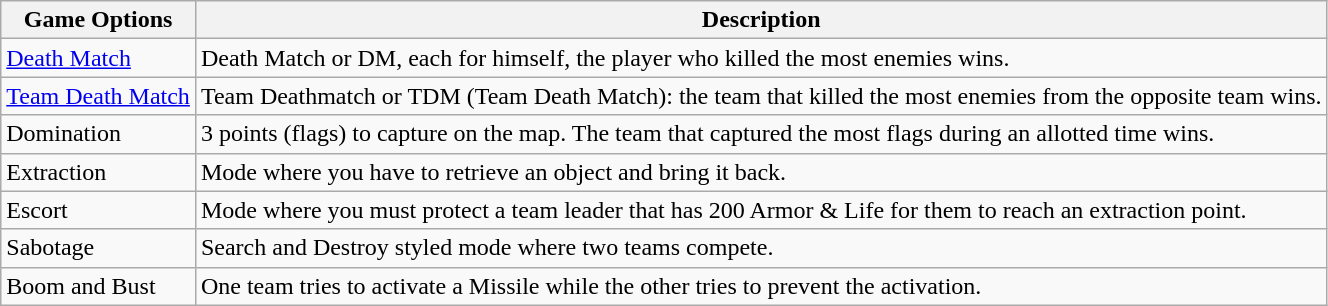<table class="wikitable">
<tr>
<th>Game Options</th>
<th>Description</th>
</tr>
<tr>
<td><a href='#'>Death Match</a></td>
<td>Death Match or DM, each for himself, the player who killed the most enemies wins.</td>
</tr>
<tr>
<td><a href='#'>Team Death Match</a></td>
<td>Team Deathmatch or TDM (Team Death Match): the team that killed the most enemies from the opposite team wins.</td>
</tr>
<tr>
<td>Domination</td>
<td>3 points (flags) to capture on the map. The team that captured the most flags during an allotted time wins.</td>
</tr>
<tr>
<td>Extraction</td>
<td>Mode where you have to retrieve an object and bring it back.</td>
</tr>
<tr>
<td>Escort</td>
<td>Mode where you must protect a team leader that has 200 Armor & Life for them to reach an extraction point.</td>
</tr>
<tr>
<td>Sabotage</td>
<td>Search and Destroy styled mode where two teams compete.</td>
</tr>
<tr>
<td>Boom and Bust</td>
<td>One team tries to activate a Missile while the other tries to prevent the activation.</td>
</tr>
</table>
